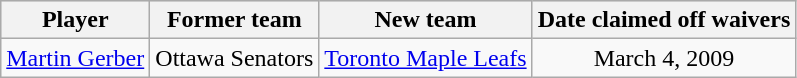<table class="wikitable">
<tr align="center"  bgcolor="#dddddd">
<th>Player</th>
<th>Former team</th>
<th>New team</th>
<th>Date claimed off waivers</th>
</tr>
<tr align="center">
<td><a href='#'>Martin Gerber</a></td>
<td>Ottawa Senators</td>
<td><a href='#'>Toronto Maple Leafs</a></td>
<td>March 4, 2009</td>
</tr>
</table>
